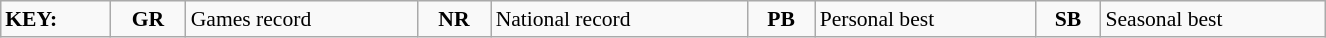<table class="wikitable" style="margin:0.5em auto; font-size:90%; position:relative;" width=70%>
<tr>
<td><strong>KEY:</strong></td>
<td align=center><strong>GR</strong></td>
<td>Games record</td>
<td align=center><strong>NR</strong></td>
<td>National record</td>
<td align=center><strong>PB</strong></td>
<td>Personal best</td>
<td align=center><strong>SB</strong></td>
<td>Seasonal best</td>
</tr>
</table>
